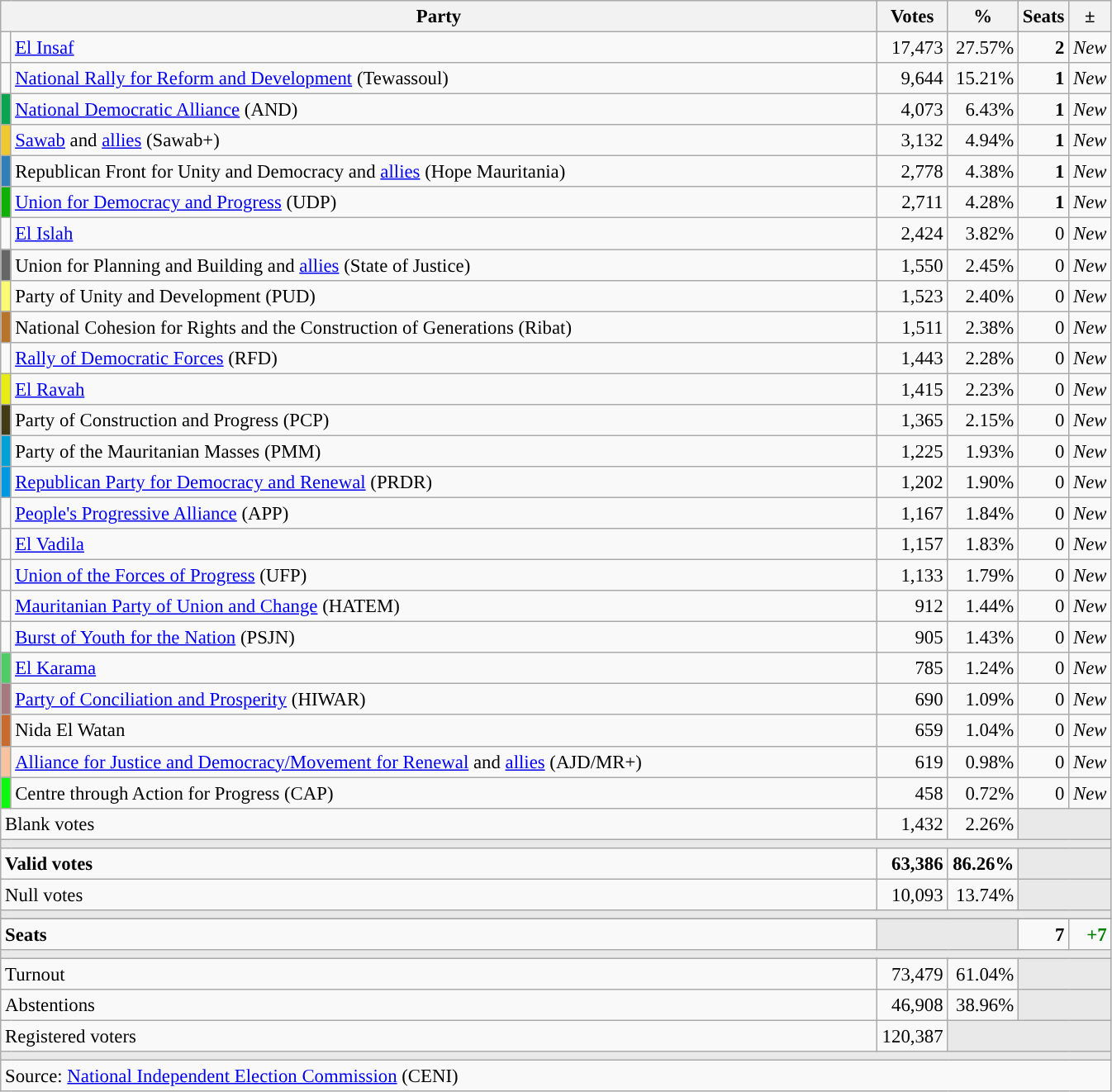<table class="wikitable" style="text-align:right;font-size:95%;">
<tr>
<th width="700" colspan="2">Party</th>
<th width="50">Votes</th>
<th width="50">%</th>
<th width="25">Seats</th>
<th width="20">±</th>
</tr>
<tr>
<td width="1" style="color:inherit;background:"></td>
<td style="text-align:left;"><a href='#'>El Insaf</a></td>
<td>17,473</td>
<td>27.57%</td>
<td><strong>2</strong></td>
<td><em>New</em></td>
</tr>
<tr>
<td width="1" style="color:inherit;background:"></td>
<td style="text-align:left;"><a href='#'>National Rally for Reform and Development</a> (Tewassoul)</td>
<td>9,644</td>
<td>15.21%</td>
<td><strong>1</strong></td>
<td><em>New</em></td>
</tr>
<tr>
<td width="1" style="color:inherit;background:#0AA450;"></td>
<td style="text-align:left;"><a href='#'>National Democratic Alliance</a> (AND)</td>
<td>4,073</td>
<td>6.43%</td>
<td><strong>1</strong></td>
<td><em>New</em></td>
</tr>
<tr>
<td width="1" style="color:inherit;background:#F0C832;"></td>
<td style="text-align:left;"><a href='#'>Sawab</a> and <a href='#'>allies</a> (Sawab+)</td>
<td>3,132</td>
<td>4.94%</td>
<td><strong>1</strong></td>
<td><em>New</em></td>
</tr>
<tr>
<td width="1" style="color:inherit;background:#3080B7;"></td>
<td style="text-align:left;">Republican Front for Unity and Democracy and <a href='#'>allies</a> (Hope Mauritania)</td>
<td>2,778</td>
<td>4.38%</td>
<td><strong>1</strong></td>
<td><em>New</em></td>
</tr>
<tr>
<td width="1" style="color:inherit;background:#0FAF05;"></td>
<td style="text-align:left;"><a href='#'>Union for Democracy and Progress</a> (UDP)</td>
<td>2,711</td>
<td>4.28%</td>
<td><strong>1</strong></td>
<td><em>New</em></td>
</tr>
<tr>
<td width="1" style="color:inherit;background:"></td>
<td style="text-align:left;"><a href='#'>El Islah</a></td>
<td>2,424</td>
<td>3.82%</td>
<td>0</td>
<td><em>New</em></td>
</tr>
<tr>
<td width="1" style="color:inherit;background:#666666;"></td>
<td style="text-align:left;">Union for Planning and Building and <a href='#'>allies</a> (State of Justice)</td>
<td>1,550</td>
<td>2.45%</td>
<td>0</td>
<td><em>New</em></td>
</tr>
<tr>
<td width="1" style="color:inherit;background:#FAFA75;"></td>
<td style="text-align:left;">Party of Unity and Development (PUD)</td>
<td>1,523</td>
<td>2.40%</td>
<td>0</td>
<td><em>New</em></td>
</tr>
<tr>
<td width="1" style="color:inherit;background:#B7752C;"></td>
<td style="text-align:left;">National Cohesion for Rights and the Construction of Generations (Ribat)</td>
<td>1,511</td>
<td>2.38%</td>
<td>0</td>
<td><em>New</em></td>
</tr>
<tr>
<td width="1" style="color:inherit;background:"></td>
<td style="text-align:left;"><a href='#'>Rally of Democratic Forces</a> (RFD)</td>
<td>1,443</td>
<td>2.28%</td>
<td>0</td>
<td><em>New</em></td>
</tr>
<tr>
<td width="1" style="color:inherit;background:#E7EB16;"></td>
<td style="text-align:left;"><a href='#'>El Ravah</a></td>
<td>1,415</td>
<td>2.23%</td>
<td>0</td>
<td><em>New</em></td>
</tr>
<tr>
<td width="1" style="color:inherit;background:#433A16;"></td>
<td style="text-align:left;">Party of Construction and Progress (PCP)</td>
<td>1,365</td>
<td>2.15%</td>
<td>0</td>
<td><em>New</em></td>
</tr>
<tr>
<td width="1" style="color:inherit;background:#00A1D7;"></td>
<td style="text-align:left;">Party of the Mauritanian Masses (PMM)</td>
<td>1,225</td>
<td>1.93%</td>
<td>0</td>
<td><em>New</em></td>
</tr>
<tr>
<td width="1" style="color:inherit;background:#0198E2;"></td>
<td style="text-align:left;"><a href='#'>Republican Party for Democracy and Renewal</a> (PRDR)</td>
<td>1,202</td>
<td>1.90%</td>
<td>0</td>
<td><em>New</em></td>
</tr>
<tr>
<td width="1" style="color:inherit;background:"></td>
<td style="text-align:left;"><a href='#'>People's Progressive Alliance</a> (APP)</td>
<td>1,167</td>
<td>1.84%</td>
<td>0</td>
<td><em>New</em></td>
</tr>
<tr>
<td width="1" style="color:inherit;background:"></td>
<td style="text-align:left;"><a href='#'>El Vadila</a></td>
<td>1,157</td>
<td>1.83%</td>
<td>0</td>
<td><em>New</em></td>
</tr>
<tr>
<td width="1" style="color:inherit;background:"></td>
<td style="text-align:left;"><a href='#'>Union of the Forces of Progress</a> (UFP)</td>
<td>1,133</td>
<td>1.79%</td>
<td>0</td>
<td><em>New</em></td>
</tr>
<tr>
<td width="1" style="color:inherit;background:"></td>
<td style="text-align:left;"><a href='#'>Mauritanian Party of Union and Change</a> (HATEM)</td>
<td>912</td>
<td>1.44%</td>
<td>0</td>
<td><em>New</em></td>
</tr>
<tr>
<td width="1" style="color:inherit;background:"></td>
<td style="text-align:left;"><a href='#'>Burst of Youth for the Nation</a> (PSJN)</td>
<td>905</td>
<td>1.43%</td>
<td>0</td>
<td><em>New</em></td>
</tr>
<tr>
<td width="1" style="color:inherit;background:#4FCB68;"></td>
<td style="text-align:left;"><a href='#'>El Karama</a></td>
<td>785</td>
<td>1.24%</td>
<td>0</td>
<td><em>New</em></td>
</tr>
<tr>
<td width="1" style="color:inherit;background:#A47A7E;"></td>
<td style="text-align:left;"><a href='#'>Party of Conciliation and Prosperity</a> (HIWAR)</td>
<td>690</td>
<td>1.09%</td>
<td>0</td>
<td><em>New</em></td>
</tr>
<tr>
<td width="1" style="color:inherit;background:#C96A2F;"></td>
<td style="text-align:left;">Nida El Watan</td>
<td>659</td>
<td>1.04%</td>
<td>0</td>
<td><em>New</em></td>
</tr>
<tr>
<td width="1" style="color:inherit;background:#F8C3A0;"></td>
<td style="text-align:left;"><a href='#'>Alliance for Justice and Democracy/Movement for Renewal</a> and <a href='#'>allies</a> (AJD/MR+)</td>
<td>619</td>
<td>0.98%</td>
<td>0</td>
<td><em>New</em></td>
</tr>
<tr>
<td width="1" style="color:inherit;background:#0EF70E;"></td>
<td style="text-align:left;">Centre through Action for Progress (CAP)</td>
<td>458</td>
<td>0.72%</td>
<td>0</td>
<td><em>New</em></td>
</tr>
<tr>
<td colspan="2" style="text-align:left;">Blank votes</td>
<td>1,432</td>
<td>2.26%</td>
<td colspan="2" style="background:#E9E9E9;"></td>
</tr>
<tr>
<td colspan="6" style="background:#E9E9E9;"></td>
</tr>
<tr style="font-weight:bold;">
<td colspan="2" style="text-align:left;">Valid votes</td>
<td>63,386</td>
<td>86.26%</td>
<td colspan="2" style="background:#E9E9E9;"></td>
</tr>
<tr>
<td colspan="2" style="text-align:left;">Null votes</td>
<td>10,093</td>
<td>13.74%</td>
<td colspan="2" style="background:#E9E9E9;"></td>
</tr>
<tr>
<td colspan="6" style="background:#E9E9E9;"></td>
</tr>
<tr>
</tr>
<tr style="font-weight:bold;">
<td colspan="2" style="text-align:left;">Seats</td>
<td colspan="2" style="background:#E9E9E9;"></td>
<td>7</td>
<td style="color:green;">+7</td>
</tr>
<tr>
<td colspan="6" style="background:#E9E9E9;"></td>
</tr>
<tr>
<td colspan="2" style="text-align:left;">Turnout</td>
<td>73,479</td>
<td>61.04%</td>
<td colspan="2" style="background:#E9E9E9;"></td>
</tr>
<tr>
<td colspan="2" style="text-align:left;">Abstentions</td>
<td>46,908</td>
<td>38.96%</td>
<td colspan="2" style="background:#E9E9E9;"></td>
</tr>
<tr>
<td colspan="2" style="text-align:left;">Registered voters</td>
<td>120,387</td>
<td colspan="3" style="background:#E9E9E9;"></td>
</tr>
<tr>
<td colspan="6" style="background:#E9E9E9;"></td>
</tr>
<tr>
<td colspan="6" style="text-align:left;">Source: <a href='#'>National Independent Election Commission</a> (CENI)</td>
</tr>
</table>
